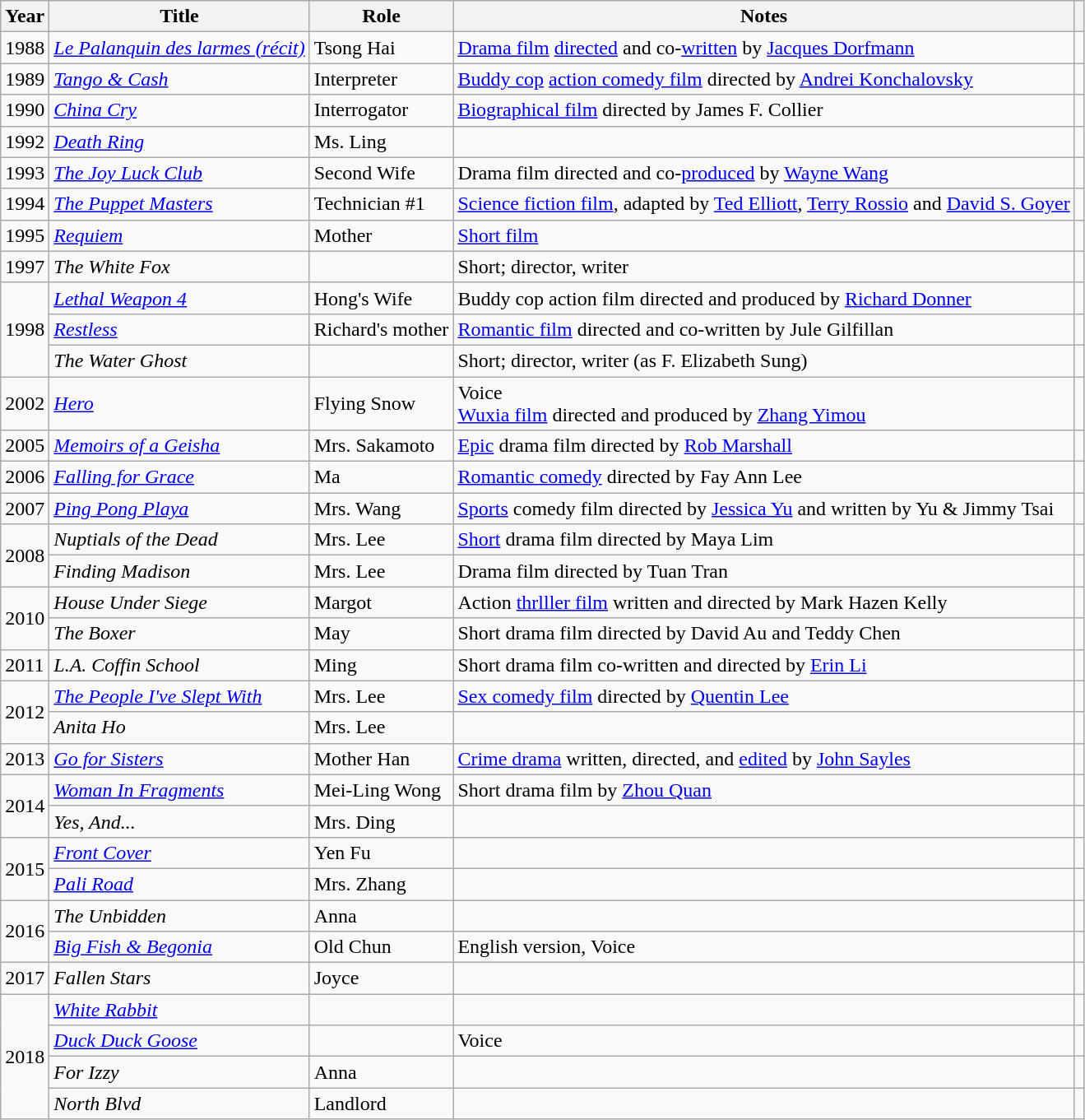<table class="wikitable sortable">
<tr>
<th>Year</th>
<th>Title</th>
<th>Role</th>
<th class="unsortable">Notes</th>
<th class="unsortable"></th>
</tr>
<tr>
<td>1988</td>
<td><em><a href='#'>Le Palanquin des larmes (récit)</a></em></td>
<td>Tsong Hai</td>
<td><a href='#'>Drama film</a> <a href='#'>directed</a> and co-<a href='#'>written</a> by <a href='#'>Jacques Dorfmann</a></td>
<td></td>
</tr>
<tr>
<td>1989</td>
<td><em><a href='#'>Tango & Cash</a></em></td>
<td>Interpreter</td>
<td><a href='#'>Buddy cop</a> <a href='#'>action comedy film</a> directed by <a href='#'>Andrei Konchalovsky</a></td>
<td></td>
</tr>
<tr>
<td>1990</td>
<td><em><a href='#'>China Cry</a></em></td>
<td>Interrogator</td>
<td><a href='#'>Biographical film</a> directed by James F. Collier</td>
<td></td>
</tr>
<tr>
<td>1992</td>
<td><em><a href='#'>Death Ring</a></em></td>
<td>Ms. Ling</td>
<td></td>
<td></td>
</tr>
<tr>
<td>1993</td>
<td><em><a href='#'>The Joy Luck Club</a></em></td>
<td>Second Wife</td>
<td>Drama film directed and co-<a href='#'>produced</a> by <a href='#'>Wayne Wang</a></td>
<td></td>
</tr>
<tr>
<td>1994</td>
<td><em><a href='#'>The Puppet Masters</a></em></td>
<td>Technician #1</td>
<td><a href='#'>Science fiction film</a>, adapted by <a href='#'>Ted Elliott</a>, <a href='#'>Terry Rossio</a> and <a href='#'>David S. Goyer</a></td>
<td></td>
</tr>
<tr>
<td>1995</td>
<td><em><a href='#'>Requiem</a></em></td>
<td>Mother</td>
<td><a href='#'>Short film</a></td>
<td></td>
</tr>
<tr>
<td>1997</td>
<td><em>The White Fox</em></td>
<td></td>
<td>Short; director, writer</td>
<td></td>
</tr>
<tr>
<td rowspan="3">1998</td>
<td><em><a href='#'>Lethal Weapon 4</a></em></td>
<td>Hong's Wife</td>
<td>Buddy cop action film directed and produced by <a href='#'>Richard Donner</a></td>
<td></td>
</tr>
<tr>
<td><em><a href='#'>Restless</a></em></td>
<td>Richard's mother</td>
<td><a href='#'>Romantic film</a> directed and co-written by Jule Gilfillan</td>
<td></td>
</tr>
<tr>
<td><em>The Water Ghost</em></td>
<td></td>
<td>Short; director, writer (as F. Elizabeth Sung)</td>
<td></td>
</tr>
<tr>
<td>2002</td>
<td><em><a href='#'>Hero</a></em></td>
<td>Flying Snow</td>
<td>Voice<br><a href='#'>Wuxia film</a> directed and produced by <a href='#'>Zhang Yimou</a></td>
<td></td>
</tr>
<tr>
<td>2005</td>
<td><em><a href='#'>Memoirs of a Geisha</a></em></td>
<td>Mrs. Sakamoto</td>
<td><a href='#'>Epic</a> drama film directed by <a href='#'>Rob Marshall</a></td>
<td></td>
</tr>
<tr>
<td>2006</td>
<td><em><a href='#'>Falling for Grace</a></em></td>
<td>Ma</td>
<td><a href='#'>Romantic comedy</a> directed by Fay Ann Lee</td>
<td></td>
</tr>
<tr>
<td>2007</td>
<td><em><a href='#'>Ping Pong Playa</a></em></td>
<td>Mrs. Wang</td>
<td><a href='#'>Sports</a> comedy film directed by <a href='#'>Jessica Yu</a> and written by Yu & Jimmy Tsai</td>
<td></td>
</tr>
<tr>
<td rowspan="2">2008</td>
<td><em>Nuptials of the Dead</em></td>
<td>Mrs. Lee</td>
<td><a href='#'>Short</a> drama film directed by Maya Lim</td>
<td></td>
</tr>
<tr>
<td><em>Finding Madison</em></td>
<td>Mrs. Lee</td>
<td>Drama film directed by Tuan Tran</td>
<td></td>
</tr>
<tr>
<td rowspan="2">2010</td>
<td><em>House Under Siege</em></td>
<td>Margot</td>
<td>Action <a href='#'>thrlller film</a> written and directed by Mark Hazen Kelly</td>
<td></td>
</tr>
<tr>
<td><em>The Boxer</em></td>
<td>May</td>
<td>Short drama film directed by David Au and Teddy Chen</td>
<td></td>
</tr>
<tr>
<td>2011</td>
<td><em>L.A. Coffin School</em></td>
<td>Ming</td>
<td>Short drama film co-written and directed by <a href='#'>Erin Li</a></td>
<td></td>
</tr>
<tr>
<td rowspan="2">2012</td>
<td><em><a href='#'>The People I've Slept With</a></em></td>
<td>Mrs. Lee</td>
<td><a href='#'>Sex comedy film</a> directed by <a href='#'>Quentin Lee</a></td>
<td></td>
</tr>
<tr>
<td><em>Anita Ho</em></td>
<td>Mrs. Lee</td>
<td></td>
<td></td>
</tr>
<tr>
<td>2013</td>
<td><em><a href='#'>Go for Sisters</a></em></td>
<td>Mother Han</td>
<td><a href='#'>Crime drama</a> written, directed, and <a href='#'>edited</a> by <a href='#'>John Sayles</a></td>
<td></td>
</tr>
<tr>
<td rowspan="2">2014</td>
<td><em><a href='#'>Woman In Fragments</a></em></td>
<td>Mei-Ling Wong</td>
<td>Short drama film by <a href='#'>Zhou Quan</a></td>
<td></td>
</tr>
<tr>
<td><em>Yes, And...</em></td>
<td>Mrs. Ding</td>
<td></td>
<td></td>
</tr>
<tr>
<td rowspan="2">2015</td>
<td><em><a href='#'>Front Cover</a></em></td>
<td>Yen Fu</td>
<td></td>
<td></td>
</tr>
<tr>
<td><em><a href='#'>Pali Road</a></em></td>
<td>Mrs. Zhang</td>
<td></td>
<td></td>
</tr>
<tr>
<td rowspan="2">2016</td>
<td><em>The Unbidden</em></td>
<td>Anna</td>
<td></td>
<td></td>
</tr>
<tr>
<td><em><a href='#'>Big Fish & Begonia</a></em></td>
<td>Old Chun</td>
<td>English version, Voice</td>
<td></td>
</tr>
<tr>
<td>2017</td>
<td><em>Fallen Stars</em></td>
<td>Joyce</td>
<td></td>
<td></td>
</tr>
<tr>
<td rowspan="4">2018</td>
<td><em><a href='#'>White Rabbit</a></em></td>
<td></td>
<td></td>
<td></td>
</tr>
<tr>
<td><em><a href='#'>Duck Duck Goose</a></em></td>
<td></td>
<td>Voice</td>
<td></td>
</tr>
<tr>
<td><em>For Izzy</em></td>
<td>Anna</td>
<td></td>
<td></td>
</tr>
<tr>
<td><em>North Blvd</em></td>
<td>Landlord</td>
<td></td>
<td></td>
</tr>
</table>
